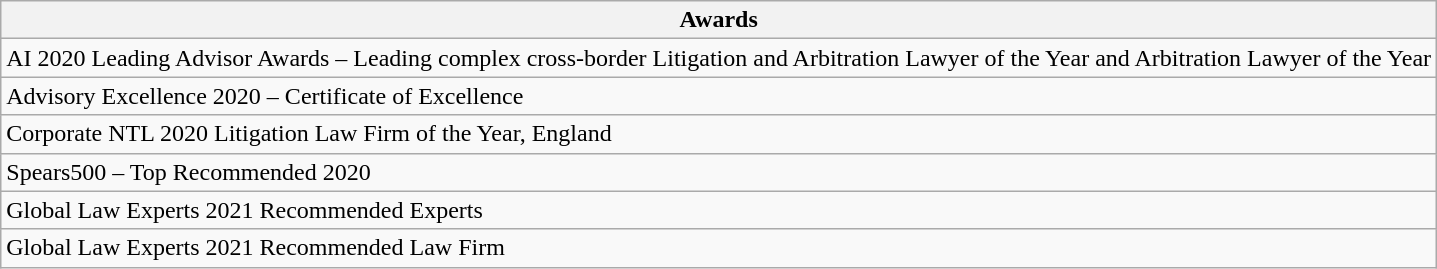<table class="wikitable">
<tr>
<th>Awards</th>
</tr>
<tr>
<td>AI 2020 Leading Advisor Awards – Leading complex cross-border Litigation and Arbitration Lawyer of the Year and Arbitration Lawyer of the Year</td>
</tr>
<tr>
<td>Advisory Excellence 2020 – Certificate of Excellence</td>
</tr>
<tr>
<td>Corporate NTL 2020 Litigation Law Firm of the Year, England</td>
</tr>
<tr>
<td>Spears500 – Top Recommended 2020</td>
</tr>
<tr>
<td>Global Law Experts 2021 Recommended Experts</td>
</tr>
<tr>
<td>Global Law Experts 2021 Recommended Law Firm</td>
</tr>
</table>
